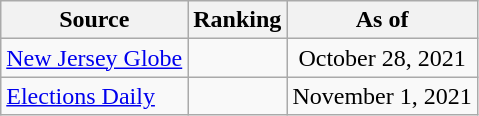<table class="wikitable" style="text-align:center">
<tr>
<th>Source</th>
<th>Ranking</th>
<th>As of</th>
</tr>
<tr>
<td align=left><a href='#'>New Jersey Globe</a></td>
<td></td>
<td>October 28, 2021</td>
</tr>
<tr>
<td align=left><a href='#'>Elections Daily</a></td>
<td></td>
<td>November 1, 2021</td>
</tr>
</table>
